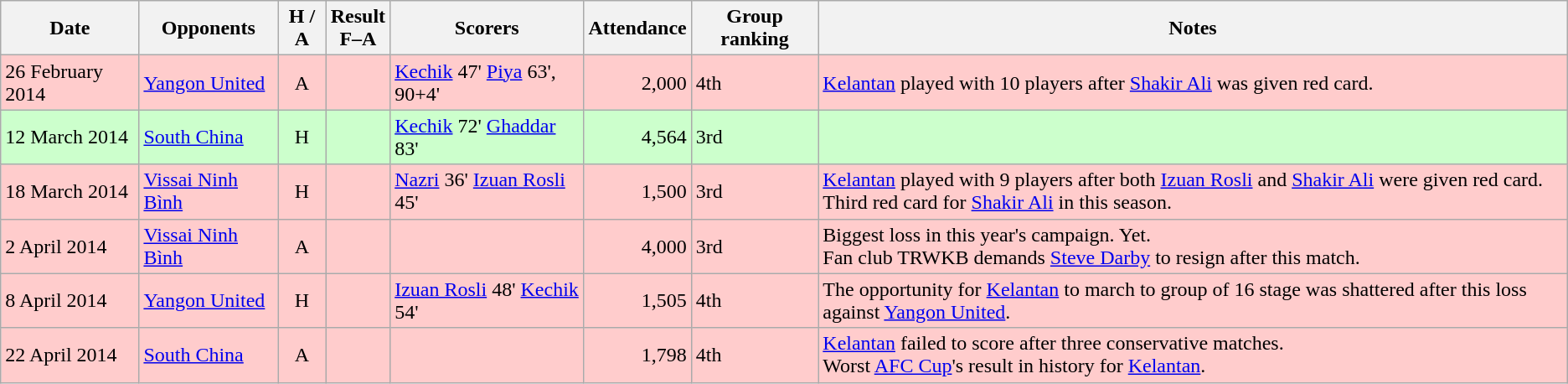<table class="wikitable" style="text-align:center">
<tr>
<th>Date</th>
<th>Opponents</th>
<th>H / A</th>
<th>Result<br>F–A</th>
<th>Scorers</th>
<th>Attendance</th>
<th>Group ranking</th>
<th>Notes</th>
</tr>
<tr bgcolor="#ffcccc">
<td align=left>26 February 2014</td>
<td align=left> <a href='#'>Yangon United</a></td>
<td>A</td>
<td></td>
<td align="left"><a href='#'>Kechik</a> 47' <a href='#'>Piya</a> 63', 90+4'</td>
<td align="right">2,000</td>
<td align="left"> 4th</td>
<td align="left"><a href='#'>Kelantan</a> played with 10 players after <a href='#'>Shakir Ali</a> was given red card.</td>
</tr>
<tr bgcolor="#ccffcc">
<td align=left>12 March 2014</td>
<td align=left> <a href='#'>South China</a></td>
<td>H</td>
<td></td>
<td align="left"><a href='#'>Kechik</a> 72' <a href='#'>Ghaddar</a> 83'</td>
<td align="right">4,564</td>
<td align="left"> 3rd</td>
<td></td>
</tr>
<tr bgcolor="#ffcccc">
<td align=left>18 March 2014</td>
<td align=left> <a href='#'>Vissai Ninh Bình</a></td>
<td>H</td>
<td></td>
<td align="left"><a href='#'>Nazri</a> 36' <a href='#'>Izuan Rosli</a> 45'</td>
<td align="right">1,500</td>
<td align="left"> 3rd</td>
<td align="left"><a href='#'>Kelantan</a> played with 9 players after both <a href='#'>Izuan Rosli</a> and <a href='#'>Shakir Ali</a> were given red card. <br> Third red card for <a href='#'>Shakir Ali</a> in this season.</td>
</tr>
<tr bgcolor="#ffcccc">
<td align=left>2 April 2014</td>
<td align=left> <a href='#'>Vissai Ninh Bình</a></td>
<td>A</td>
<td></td>
<td></td>
<td align="right">4,000</td>
<td align="left"> 3rd</td>
<td align="left">Biggest loss in this year's campaign. Yet. <br> Fan club TRWKB demands <a href='#'>Steve Darby</a> to resign after this match.</td>
</tr>
<tr bgcolor="#ffcccc">
<td align=left>8 April 2014</td>
<td align=left> <a href='#'>Yangon United</a></td>
<td>H</td>
<td></td>
<td align="left"><a href='#'>Izuan Rosli</a> 48' <a href='#'>Kechik</a> 54'</td>
<td align="right">1,505</td>
<td align="left"> 4th</td>
<td align="left">The opportunity for <a href='#'>Kelantan</a> to march to group of 16 stage was shattered after this loss against <a href='#'>Yangon United</a>.</td>
</tr>
<tr bgcolor="#ffcccc">
<td align=left>22 April 2014</td>
<td align=left> <a href='#'>South China</a></td>
<td>A</td>
<td></td>
<td></td>
<td align="right">1,798</td>
<td align="left"> 4th</td>
<td align="left"><a href='#'>Kelantan</a> failed to score after three conservative matches.  <br> Worst <a href='#'>AFC Cup</a>'s result in history for <a href='#'>Kelantan</a>.</td>
</tr>
</table>
